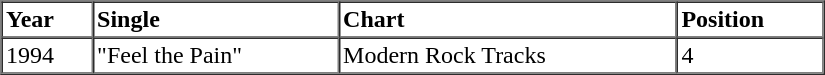<table border="1" cellspacing="0" cellpadding="2" style="width:550px;">
<tr>
<th style="text-align:left; vertical-align:top;">Year</th>
<th style="text-align:left; vertical-align:top;">Single</th>
<th style="text-align:left; vertical-align:top;">Chart</th>
<th style="text-align:left; vertical-align:top;">Position</th>
</tr>
<tr style="text-align:left; vertical-align:top;">
<td>1994</td>
<td>"Feel the Pain"</td>
<td>Modern Rock Tracks</td>
<td>4</td>
</tr>
</table>
